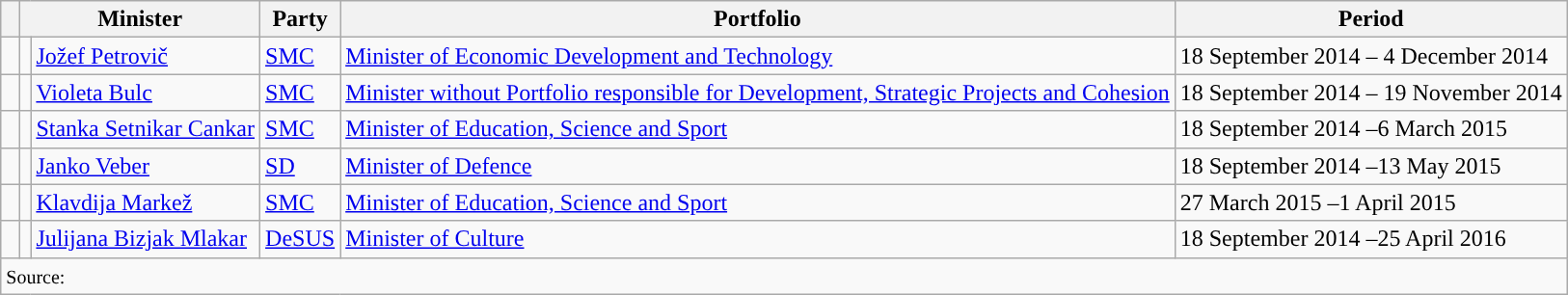<table class="wikitable">
<tr>
<th colspan="1" width=6px></th>
<th colspan="2">Minister</th>
<th>Party</th>
<th>Portfolio</th>
<th>Period</th>
</tr>
<tr>
<td style="background-color: "></td>
<td></td>
<td><a href='#'>Jožef Petrovič</a></td>
<td><a href='#'>SMC</a></td>
<td><a href='#'>Minister of Economic Development and Technology</a></td>
<td>18 September 2014 – 4 December 2014</td>
</tr>
<tr>
<td style="background-color: "></td>
<td></td>
<td><a href='#'>Violeta Bulc</a></td>
<td><a href='#'>SMC</a></td>
<td><a href='#'>Minister without Portfolio responsible for Development, Strategic Projects and Cohesion</a></td>
<td>18 September 2014 – 19 November 2014</td>
</tr>
<tr>
<td style="background-color: "></td>
<td></td>
<td><a href='#'>Stanka Setnikar Cankar</a></td>
<td><a href='#'>SMC</a></td>
<td><a href='#'>Minister of Education, Science and Sport</a></td>
<td>18 September 2014 –6 March 2015</td>
</tr>
<tr>
<td style="background-color: "></td>
<td></td>
<td><a href='#'>Janko Veber</a></td>
<td><a href='#'>SD</a></td>
<td><a href='#'>Minister of Defence</a></td>
<td>18 September 2014 –13 May 2015</td>
</tr>
<tr>
<td style="background-color: "></td>
<td></td>
<td><a href='#'>Klavdija Markež</a></td>
<td><a href='#'>SMC</a></td>
<td><a href='#'>Minister of Education, Science and Sport</a></td>
<td>27 March 2015 –1 April 2015</td>
</tr>
<tr>
<td style="background-color: "></td>
<td></td>
<td><a href='#'>Julijana Bizjak Mlakar</a></td>
<td><a href='#'>DeSUS</a></td>
<td><a href='#'>Minister of Culture</a></td>
<td>18 September 2014 –25 April 2016</td>
</tr>
<tr>
<td colspan=6><small>Source: </small></td>
</tr>
</table>
